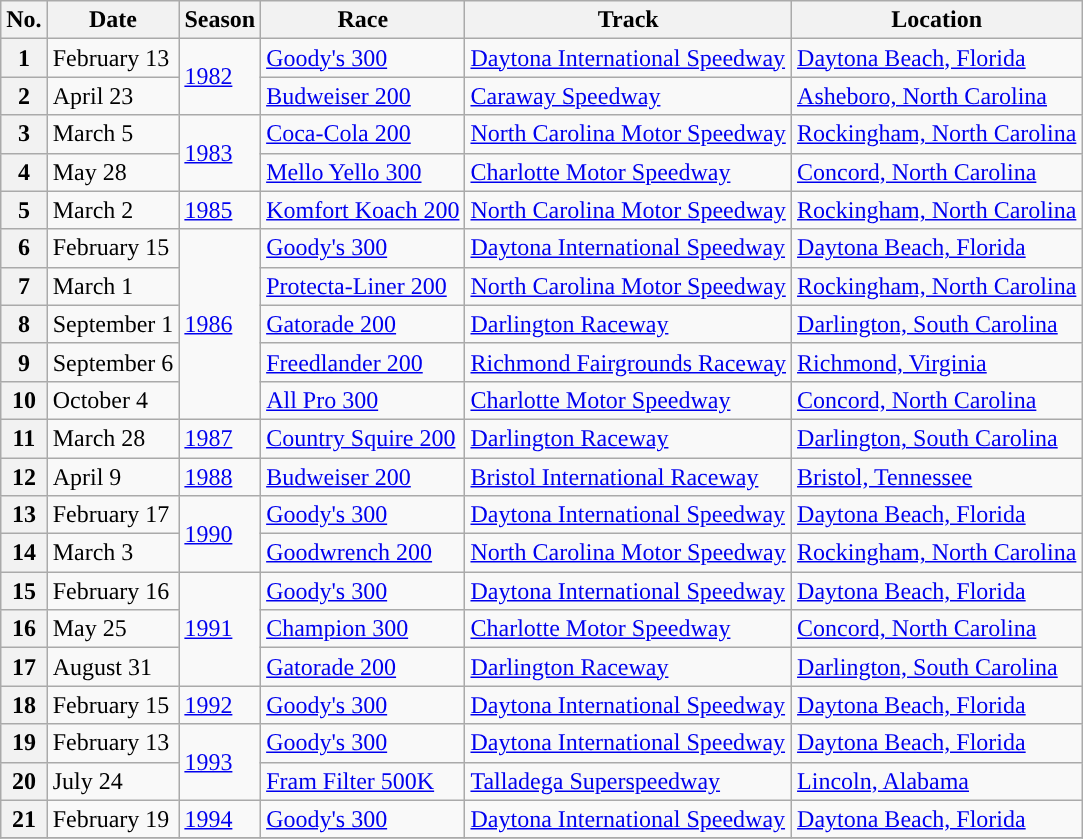<table class="wikitable sortable">
<tr>
<th scope="col">No.</th>
<th scope="col">Date</th>
<th scope="col">Season</th>
<th scope="col">Race</th>
<th scope="col">Track</th>
<th scope="col">Location</th>
</tr>
<tr>
<th scope="row">1</th>
<td>February 13</td>
<td rowspan=2><a href='#'>1982</a></td>
<td><a href='#'>Goody's 300</a></td>
<td><a href='#'>Daytona International Speedway</a></td>
<td><a href='#'>Daytona Beach, Florida</a></td>
</tr>
<tr>
<th scope="row">2</th>
<td>April 23</td>
<td><a href='#'>Budweiser 200</a></td>
<td><a href='#'>Caraway Speedway</a></td>
<td><a href='#'>Asheboro, North Carolina</a></td>
</tr>
<tr>
<th scope="row">3</th>
<td>March 5</td>
<td rowspan=2><a href='#'>1983</a></td>
<td><a href='#'>Coca-Cola 200</a></td>
<td><a href='#'>North Carolina Motor Speedway</a></td>
<td><a href='#'>Rockingham, North Carolina</a></td>
</tr>
<tr>
<th scope="row">4</th>
<td>May 28</td>
<td><a href='#'>Mello Yello 300</a></td>
<td><a href='#'>Charlotte Motor Speedway</a></td>
<td><a href='#'>Concord, North Carolina</a></td>
</tr>
<tr>
<th scope="row">5</th>
<td>March 2</td>
<td><a href='#'>1985</a></td>
<td><a href='#'>Komfort Koach 200</a></td>
<td><a href='#'>North Carolina Motor Speedway</a></td>
<td><a href='#'>Rockingham, North Carolina</a></td>
</tr>
<tr>
<th scope="row">6</th>
<td>February 15</td>
<td rowspan=5><a href='#'>1986</a></td>
<td><a href='#'>Goody's 300</a></td>
<td><a href='#'>Daytona International Speedway</a></td>
<td><a href='#'>Daytona Beach, Florida</a></td>
</tr>
<tr>
<th scope="row">7</th>
<td>March 1</td>
<td><a href='#'>Protecta-Liner 200</a></td>
<td><a href='#'>North Carolina Motor Speedway</a></td>
<td><a href='#'>Rockingham, North Carolina</a></td>
</tr>
<tr>
<th scope="row">8</th>
<td>September 1</td>
<td><a href='#'>Gatorade 200</a></td>
<td><a href='#'>Darlington Raceway</a></td>
<td><a href='#'>Darlington, South Carolina</a></td>
</tr>
<tr>
<th scope="row">9</th>
<td>September 6</td>
<td><a href='#'>Freedlander 200</a></td>
<td><a href='#'>Richmond Fairgrounds Raceway</a></td>
<td><a href='#'>Richmond, Virginia</a></td>
</tr>
<tr>
<th scope="row">10</th>
<td>October 4</td>
<td><a href='#'>All Pro 300</a></td>
<td><a href='#'>Charlotte Motor Speedway</a></td>
<td><a href='#'>Concord, North Carolina</a></td>
</tr>
<tr>
<th scope="row">11</th>
<td>March 28</td>
<td><a href='#'>1987</a></td>
<td><a href='#'>Country Squire 200</a></td>
<td><a href='#'>Darlington Raceway</a></td>
<td><a href='#'>Darlington, South Carolina</a></td>
</tr>
<tr>
<th scope="row">12</th>
<td>April 9</td>
<td><a href='#'>1988</a></td>
<td><a href='#'>Budweiser 200</a></td>
<td><a href='#'>Bristol International Raceway</a></td>
<td><a href='#'>Bristol, Tennessee</a></td>
</tr>
<tr>
<th scope="row">13</th>
<td>February 17</td>
<td rowspan=2><a href='#'>1990</a></td>
<td><a href='#'>Goody's 300</a></td>
<td><a href='#'>Daytona International Speedway</a></td>
<td><a href='#'>Daytona Beach, Florida</a></td>
</tr>
<tr>
<th scope="row">14</th>
<td>March 3</td>
<td><a href='#'>Goodwrench 200</a></td>
<td><a href='#'>North Carolina Motor Speedway</a></td>
<td><a href='#'>Rockingham, North Carolina</a></td>
</tr>
<tr>
<th scope="row">15</th>
<td>February 16</td>
<td rowspan=3><a href='#'>1991</a></td>
<td><a href='#'>Goody's 300</a></td>
<td><a href='#'>Daytona International Speedway</a></td>
<td><a href='#'>Daytona Beach, Florida</a></td>
</tr>
<tr>
<th scope="row">16</th>
<td>May 25</td>
<td><a href='#'>Champion 300</a></td>
<td><a href='#'>Charlotte Motor Speedway</a></td>
<td><a href='#'>Concord, North Carolina</a></td>
</tr>
<tr>
<th scope="row">17</th>
<td>August 31</td>
<td><a href='#'>Gatorade 200</a></td>
<td><a href='#'>Darlington Raceway</a></td>
<td><a href='#'>Darlington, South Carolina</a></td>
</tr>
<tr>
<th scope="row">18</th>
<td>February 15</td>
<td><a href='#'>1992</a></td>
<td><a href='#'>Goody's 300</a></td>
<td><a href='#'>Daytona International Speedway</a></td>
<td><a href='#'>Daytona Beach, Florida</a></td>
</tr>
<tr>
<th scope="row">19</th>
<td>February 13</td>
<td rowspan=2><a href='#'>1993</a></td>
<td><a href='#'>Goody's 300</a></td>
<td><a href='#'>Daytona International Speedway</a></td>
<td><a href='#'>Daytona Beach, Florida</a></td>
</tr>
<tr>
<th scope="row">20</th>
<td>July 24</td>
<td><a href='#'>Fram Filter 500K</a></td>
<td><a href='#'>Talladega Superspeedway</a></td>
<td><a href='#'>Lincoln, Alabama</a></td>
</tr>
<tr>
<th scope="row">21</th>
<td>February 19</td>
<td><a href='#'>1994</a></td>
<td><a href='#'>Goody's 300</a></td>
<td><a href='#'>Daytona International Speedway</a></td>
<td><a href='#'>Daytona Beach, Florida</a></td>
</tr>
<tr>
</tr>
</table>
